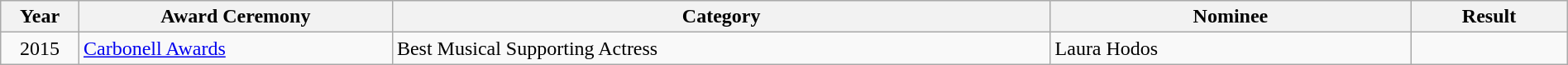<table class="wikitable" style="width:100%;">
<tr>
<th style="width:5%;">Year</th>
<th style="width:20%;">Award Ceremony</th>
<th style="width:42%;">Category</th>
<th style="width:23%;">Nominee</th>
<th style="width:10%;">Result</th>
</tr>
<tr>
<td align="center">2015</td>
<td><a href='#'>Carbonell Awards</a></td>
<td>Best Musical Supporting Actress</td>
<td>Laura Hodos</td>
<td></td>
</tr>
</table>
